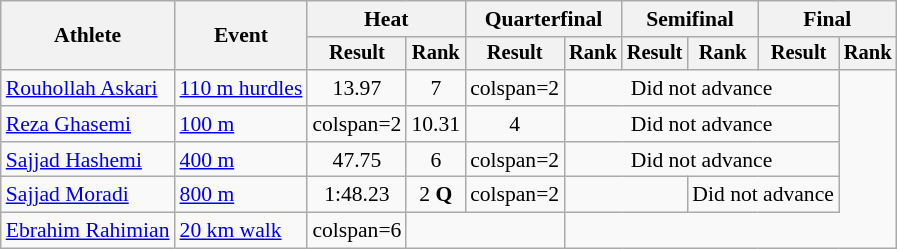<table class="wikitable" style="font-size:90%; text-align:center">
<tr>
<th rowspan=2>Athlete</th>
<th rowspan=2>Event</th>
<th colspan=2>Heat</th>
<th colspan=2>Quarterfinal</th>
<th colspan=2>Semifinal</th>
<th colspan=2>Final</th>
</tr>
<tr style="font-size:95%">
<th>Result</th>
<th>Rank</th>
<th>Result</th>
<th>Rank</th>
<th>Result</th>
<th>Rank</th>
<th>Result</th>
<th>Rank</th>
</tr>
<tr align=center>
<td align=left><a href='#'>Rouhollah Askari</a></td>
<td align=left><a href='#'>110 m hurdles</a></td>
<td>13.97</td>
<td>7</td>
<td>colspan=2 </td>
<td colspan=4>Did not advance</td>
</tr>
<tr align=center>
<td align=left><a href='#'>Reza Ghasemi</a></td>
<td align=left><a href='#'>100 m</a></td>
<td>colspan=2 </td>
<td>10.31</td>
<td>4</td>
<td colspan=4>Did not advance</td>
</tr>
<tr align=center>
<td align=left><a href='#'>Sajjad Hashemi</a></td>
<td align=left><a href='#'>400 m</a></td>
<td>47.75</td>
<td>6</td>
<td>colspan=2 </td>
<td colspan=4>Did not advance</td>
</tr>
<tr align=center>
<td align=left><a href='#'>Sajjad Moradi</a></td>
<td align=left><a href='#'>800 m</a></td>
<td>1:48.23</td>
<td>2 <strong>Q</strong></td>
<td>colspan=2 </td>
<td colspan=2></td>
<td colspan=2>Did not advance</td>
</tr>
<tr align=center>
<td align=left><a href='#'>Ebrahim Rahimian</a></td>
<td align=left><a href='#'>20 km walk</a></td>
<td>colspan=6 </td>
<td colspan=2></td>
</tr>
</table>
